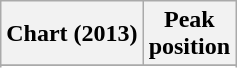<table class="wikitable sortable">
<tr>
<th>Chart (2013)</th>
<th>Peak<br>position</th>
</tr>
<tr>
</tr>
<tr>
</tr>
<tr>
</tr>
<tr>
</tr>
</table>
